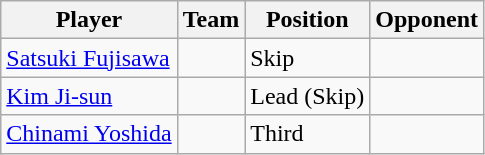<table class="wikitable sortable">
<tr>
<th>Player</th>
<th>Team</th>
<th>Position</th>
<th>Opponent</th>
</tr>
<tr>
<td><a href='#'>Satsuki Fujisawa</a></td>
<td></td>
<td data-sort-value="4">Skip</td>
<td></td>
</tr>
<tr>
<td><a href='#'>Kim Ji-sun</a></td>
<td></td>
<td data-sort-value="4">Lead (Skip)</td>
<td></td>
</tr>
<tr>
<td><a href='#'>Chinami Yoshida</a></td>
<td></td>
<td data-sort-value="3">Third</td>
<td></td>
</tr>
</table>
